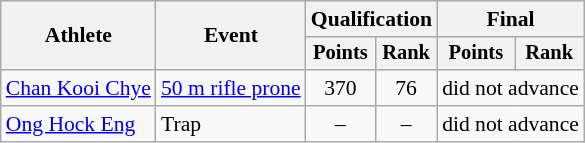<table class="wikitable" style="font-size:90%;">
<tr>
<th rowspan=2>Athlete</th>
<th rowspan=2>Event</th>
<th colspan=2>Qualification</th>
<th colspan=2>Final</th>
</tr>
<tr style="font-size:95%">
<th>Points</th>
<th>Rank</th>
<th>Points</th>
<th>Rank</th>
</tr>
<tr align=center>
<td align=left><a href='#'>Chan Kooi Chye</a></td>
<td align=left><a href='#'>50 m rifle prone</a></td>
<td>370</td>
<td>76</td>
<td colspan=2>did not advance</td>
</tr>
<tr align=center>
<td align=left><a href='#'>Ong Hock Eng</a></td>
<td align=left>Trap</td>
<td>–</td>
<td>–</td>
<td colspan=2>did not advance</td>
</tr>
</table>
